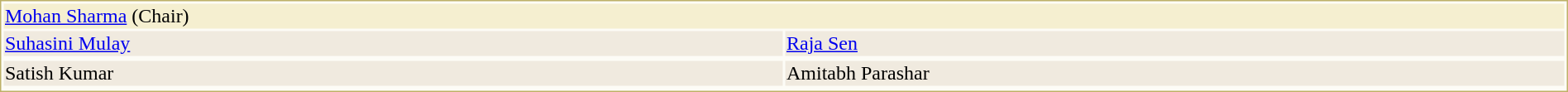<table style="width:100%;border: 1px solid #BEB168;background-color:#FDFCF6;">
<tr>
<td colspan="2" style="background-color:#F5EFD0;"><a href='#'>Mohan Sharma</a> (Chair)</td>
</tr>
<tr style="background-color:#F0EADF;">
<td style="width:50%"> <a href='#'>Suhasini Mulay</a></td>
<td style="width:50%"> <a href='#'>Raja Sen</a></td>
</tr>
<tr style="vertical-align:top;">
</tr>
<tr style="background-color:#F0EADF;">
<td style="width:50%"> Satish Kumar</td>
<td style="width:50%"> Amitabh Parashar</td>
</tr>
<tr style="vertical-align:top;">
</tr>
</table>
